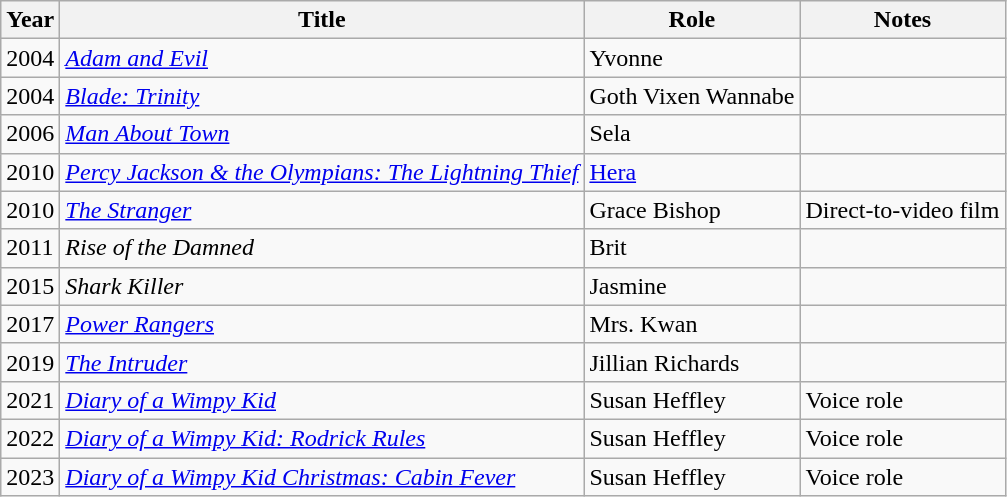<table class="wikitable sortable">
<tr>
<th>Year</th>
<th>Title</th>
<th>Role</th>
<th class="unsortable">Notes</th>
</tr>
<tr>
<td>2004</td>
<td><em><a href='#'>Adam and Evil</a></em></td>
<td>Yvonne</td>
<td></td>
</tr>
<tr>
<td>2004</td>
<td><em><a href='#'>Blade: Trinity</a></em></td>
<td>Goth Vixen Wannabe</td>
<td></td>
</tr>
<tr>
<td>2006</td>
<td><em><a href='#'>Man About Town</a></em></td>
<td>Sela</td>
<td></td>
</tr>
<tr>
<td>2010</td>
<td><em><a href='#'>Percy Jackson & the Olympians: The Lightning Thief</a></em></td>
<td><a href='#'>Hera</a></td>
<td></td>
</tr>
<tr>
<td>2010</td>
<td data-sort-value="Stranger, The"><em><a href='#'>The Stranger</a></em></td>
<td>Grace Bishop</td>
<td>Direct-to-video film</td>
</tr>
<tr>
<td>2011</td>
<td><em>Rise of the Damned</em></td>
<td>Brit</td>
<td></td>
</tr>
<tr>
<td>2015</td>
<td><em>Shark Killer</em></td>
<td>Jasmine</td>
<td></td>
</tr>
<tr>
<td>2017</td>
<td><em><a href='#'>Power Rangers</a></em></td>
<td>Mrs. Kwan</td>
<td></td>
</tr>
<tr>
<td>2019</td>
<td data-sort-value="Intruder, The"><em><a href='#'>The Intruder</a></em></td>
<td>Jillian Richards</td>
<td></td>
</tr>
<tr>
<td>2021</td>
<td><em><a href='#'>Diary of a Wimpy Kid</a></em></td>
<td>Susan Heffley</td>
<td>Voice role</td>
</tr>
<tr>
<td>2022</td>
<td><em><a href='#'>Diary of a Wimpy Kid: Rodrick Rules</a></em></td>
<td>Susan Heffley</td>
<td>Voice role</td>
</tr>
<tr>
<td>2023</td>
<td><em><a href='#'>Diary of a Wimpy Kid Christmas: Cabin Fever</a></em></td>
<td>Susan Heffley</td>
<td>Voice role</td>
</tr>
</table>
